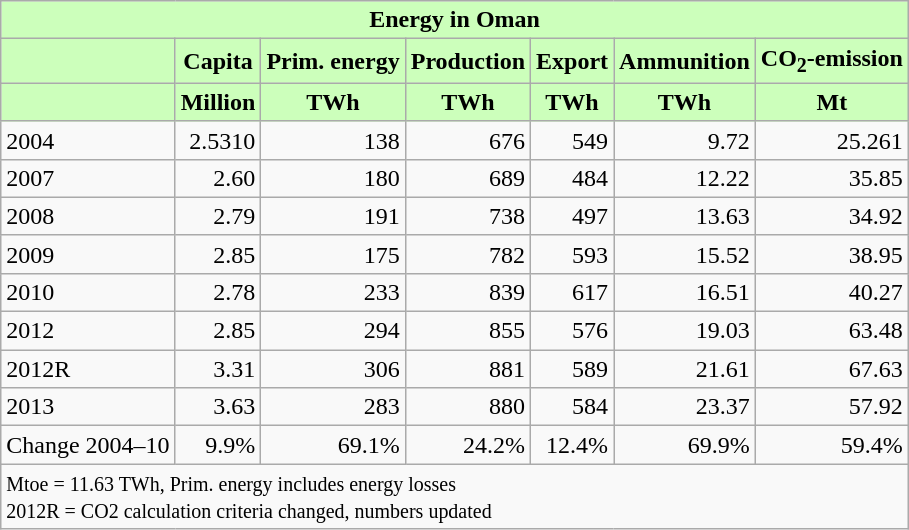<table class="wikitable">
<tr>
<th colspan="7" align="center" style="background-color: #cfb;">Energy in Oman</th>
</tr>
<tr>
<th style="background-color: #cfb;"></th>
<th style="background-color: #cfb;">Capita</th>
<th style="background-color: #cfb;">Prim. energy</th>
<th style="background-color: #cfb;">Production</th>
<th style="background-color: #cfb;">Export</th>
<th style="background-color: #cfb;">Ammunition</th>
<th style="background-color: #cfb;">CO<sub>2</sub>-emission</th>
</tr>
<tr ---->
<th style="background-color: #cfb;"></th>
<th style="background-color: #cfb;">Million</th>
<th style="background-color: #cfb;">TWh</th>
<th style="background-color: #cfb;">TWh</th>
<th style="background-color: #cfb;">TWh</th>
<th style="background-color: #cfb;">TWh</th>
<th style="background-color: #cfb;">Mt</th>
</tr>
<tr ---->
<td align="left">2004</td>
<td align="right">2.5310</td>
<td align="right">138</td>
<td align="right">676</td>
<td align="right">549</td>
<td align="right">9.72</td>
<td align="right">25.261</td>
</tr>
<tr ---->
<td align="left">2007</td>
<td align="right">2.60</td>
<td align="right">180</td>
<td align="right">689</td>
<td align="right">484</td>
<td align="right">12.22</td>
<td align="right">35.85</td>
</tr>
<tr ---->
<td align="left">2008</td>
<td align="right">2.79</td>
<td align="right">191</td>
<td align="right">738</td>
<td align="right">497</td>
<td align="right">13.63</td>
<td align="right">34.92</td>
</tr>
<tr ---->
<td align="left">2009</td>
<td align="right">2.85</td>
<td align="right">175</td>
<td align="right">782</td>
<td align="right">593</td>
<td align="right">15.52</td>
<td align="right">38.95</td>
</tr>
<tr ---->
<td align="left">2010</td>
<td align="right">2.78</td>
<td align="right">233</td>
<td align="right">839</td>
<td align="right">617</td>
<td align="right">16.51</td>
<td align="right">40.27</td>
</tr>
<tr ---->
<td align="left">2012</td>
<td align="right">2.85</td>
<td align="right">294</td>
<td align="right">855</td>
<td align="right">576</td>
<td align="right">19.03</td>
<td align="right">63.48</td>
</tr>
<tr ---->
<td align="left">2012R</td>
<td align="right">3.31</td>
<td align="right">306</td>
<td align="right">881</td>
<td align="right">589</td>
<td align="right">21.61</td>
<td align="right">67.63</td>
</tr>
<tr ---->
<td align="left">2013</td>
<td align="right">3.63</td>
<td align="right">283</td>
<td align="right">880</td>
<td align="right">584</td>
<td align="right">23.37</td>
<td align="right">57.92</td>
</tr>
<tr ---->
<td align="left">Change 2004–10</td>
<td align="right">9.9%</td>
<td align="right">69.1%</td>
<td align="right">24.2%</td>
<td align="right">12.4%</td>
<td align="right">69.9%</td>
<td align="right">59.4%</td>
</tr>
<tr ---->
<td align="left" colspan=7><small> Mtoe = 11.63 TWh, Prim. energy includes energy losses </small><br><small>2012R = CO2 calculation criteria changed, numbers updated </small></td>
</tr>
</table>
